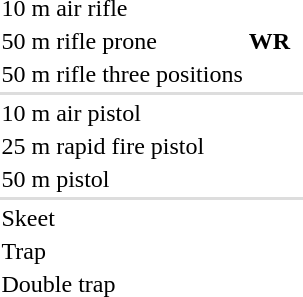<table>
<tr>
<td>10 m air rifle <br></td>
<td></td>
<td nowrap></td>
<td></td>
</tr>
<tr>
<td>50 m rifle prone <br></td>
<td> <strong>WR</strong></td>
<td></td>
<td></td>
</tr>
<tr>
<td nowrap>50 m rifle three positions <br></td>
<td> </td>
<td></td>
<td></td>
</tr>
<tr bgcolor=#DDDDDD>
<td colspan=4></td>
</tr>
<tr>
<td>10 m air pistol <br></td>
<td></td>
<td></td>
<td></td>
</tr>
<tr>
<td>25 m rapid fire pistol <br></td>
<td></td>
<td></td>
<td></td>
</tr>
<tr>
<td>50 m pistol <br></td>
<td></td>
<td></td>
<td></td>
</tr>
<tr bgcolor=#DDDDDD>
<td colspan=4></td>
</tr>
<tr>
<td>Skeet <br></td>
<td></td>
<td></td>
<td></td>
</tr>
<tr>
<td>Trap <br></td>
<td nowrap></td>
<td></td>
<td nowrap></td>
</tr>
<tr>
<td>Double trap <br></td>
<td></td>
<td></td>
<td></td>
</tr>
</table>
